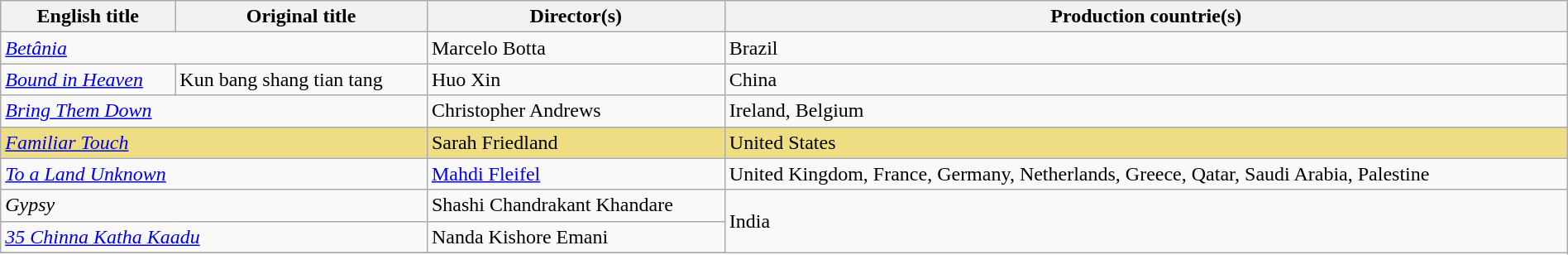<table class="sortable wikitable" style="width:100%; margin-bottom:4px" cellpadding="5">
<tr>
<th scope="col">English title</th>
<th scope="col">Original title</th>
<th scope="col">Director(s)</th>
<th scope="col">Production countrie(s)</th>
</tr>
<tr>
<td colspan=2><em><a href='#'>Betânia</a></em></td>
<td>Marcelo Botta</td>
<td>Brazil</td>
</tr>
<tr>
<td><em><a href='#'>Bound in Heaven</a></em></td>
<td>Kun bang shang tian tang</td>
<td>Huo Xin</td>
<td>China</td>
</tr>
<tr>
<td colspan=2><em><a href='#'>Bring Them Down</a></em></td>
<td>Christopher Andrews</td>
<td>Ireland, Belgium</td>
</tr>
<tr style="background:#eedd82">
<td colspan="2"><em><a href='#'>Familiar Touch</a></em></td>
<td>Sarah Friedland</td>
<td>United States</td>
</tr>
<tr>
<td colspan=2><em><a href='#'>To a Land Unknown</a></em></td>
<td><a href='#'>Mahdi Fleifel</a></td>
<td>United Kingdom, France, Germany, Netherlands, Greece, Qatar, Saudi Arabia, Palestine</td>
</tr>
<tr>
<td colspan="2"><em>Gypsy</em></td>
<td>Shashi Chandrakant Khandare</td>
<td rowspan=3>India</td>
</tr>
<tr>
<td colspan="2"><em><a href='#'>35 Chinna Katha Kaadu</a></em></td>
<td>Nanda Kishore Emani</td>
</tr>
<tr>
</tr>
</table>
